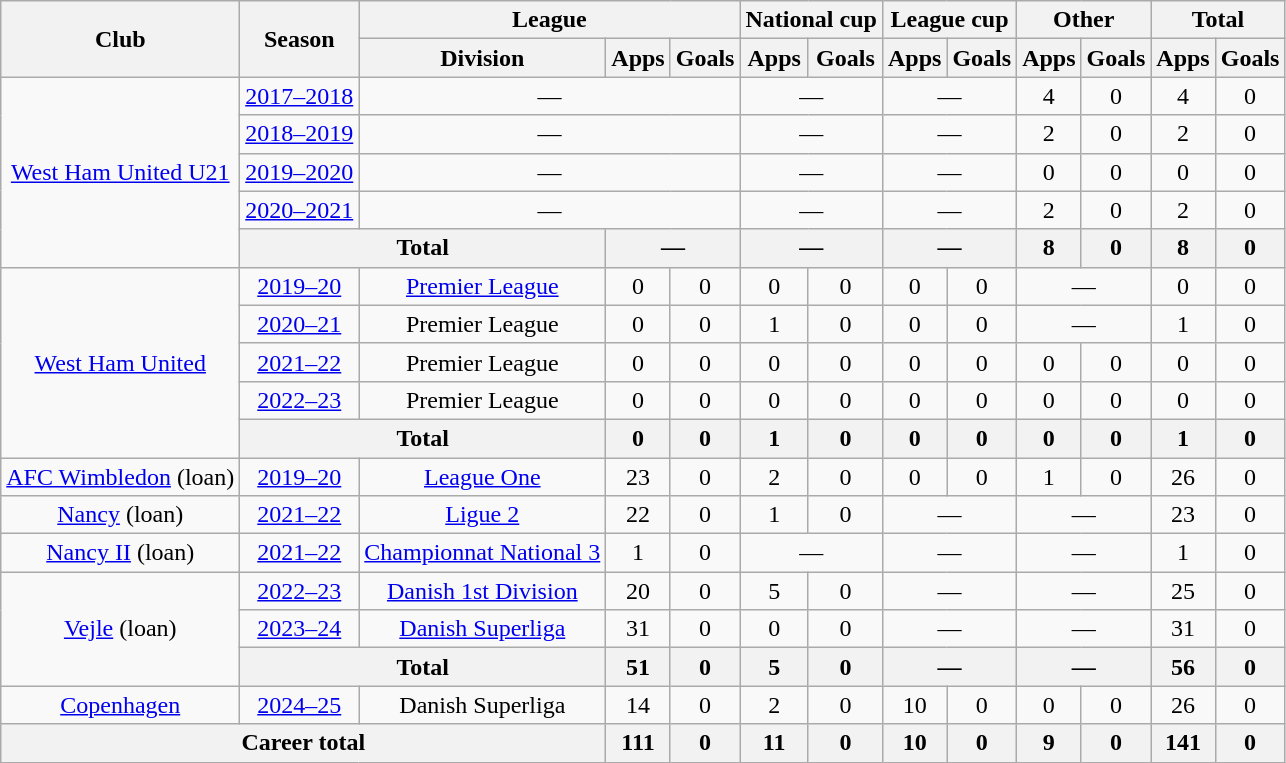<table class=wikitable style=text-align:center>
<tr>
<th rowspan="2">Club</th>
<th rowspan="2">Season</th>
<th colspan="3">League</th>
<th colspan="2">National cup</th>
<th colspan="2">League cup</th>
<th colspan="2">Other</th>
<th colspan="2">Total</th>
</tr>
<tr>
<th>Division</th>
<th>Apps</th>
<th>Goals</th>
<th>Apps</th>
<th>Goals</th>
<th>Apps</th>
<th>Goals</th>
<th>Apps</th>
<th>Goals</th>
<th>Apps</th>
<th>Goals</th>
</tr>
<tr>
<td rowspan="5"><a href='#'>West Ham United U21</a></td>
<td><a href='#'>2017–2018</a></td>
<td colspan="3">—</td>
<td colspan="2">—</td>
<td colspan="2">—</td>
<td>4</td>
<td>0</td>
<td>4</td>
<td>0</td>
</tr>
<tr>
<td><a href='#'>2018–2019</a></td>
<td colspan="3">—</td>
<td colspan="2">—</td>
<td colspan="2">—</td>
<td>2</td>
<td>0</td>
<td>2</td>
<td>0</td>
</tr>
<tr>
<td><a href='#'>2019–2020</a></td>
<td colspan="3">—</td>
<td colspan="2">—</td>
<td colspan="2">—</td>
<td>0</td>
<td>0</td>
<td>0</td>
<td>0</td>
</tr>
<tr>
<td><a href='#'>2020–2021</a></td>
<td colspan="3">—</td>
<td colspan="2">—</td>
<td colspan="2">—</td>
<td>2</td>
<td>0</td>
<td>2</td>
<td>0</td>
</tr>
<tr>
<th colspan="2">Total</th>
<th colspan="2">—</th>
<th colspan="2">—</th>
<th colspan="2">—</th>
<th>8</th>
<th>0</th>
<th>8</th>
<th>0</th>
</tr>
<tr>
<td rowspan="5"><a href='#'>West Ham United</a></td>
<td><a href='#'>2019–20</a></td>
<td><a href='#'>Premier League</a></td>
<td>0</td>
<td>0</td>
<td>0</td>
<td>0</td>
<td>0</td>
<td>0</td>
<td colspan="2">—</td>
<td>0</td>
<td>0</td>
</tr>
<tr>
<td><a href='#'>2020–21</a></td>
<td>Premier League</td>
<td>0</td>
<td>0</td>
<td>1</td>
<td>0</td>
<td>0</td>
<td>0</td>
<td colspan="2">—</td>
<td>1</td>
<td>0</td>
</tr>
<tr>
<td><a href='#'>2021–22</a></td>
<td>Premier League</td>
<td>0</td>
<td>0</td>
<td>0</td>
<td>0</td>
<td>0</td>
<td>0</td>
<td>0</td>
<td>0</td>
<td>0</td>
<td>0</td>
</tr>
<tr>
<td><a href='#'>2022–23</a></td>
<td>Premier League</td>
<td>0</td>
<td>0</td>
<td>0</td>
<td>0</td>
<td>0</td>
<td>0</td>
<td>0</td>
<td>0</td>
<td>0</td>
<td>0</td>
</tr>
<tr>
<th colspan="2">Total</th>
<th>0</th>
<th>0</th>
<th>1</th>
<th>0</th>
<th>0</th>
<th>0</th>
<th>0</th>
<th>0</th>
<th>1</th>
<th>0</th>
</tr>
<tr>
<td><a href='#'>AFC Wimbledon</a> (loan)</td>
<td><a href='#'>2019–20</a></td>
<td><a href='#'>League One</a></td>
<td>23</td>
<td>0</td>
<td>2</td>
<td>0</td>
<td>0</td>
<td>0</td>
<td>1</td>
<td>0</td>
<td>26</td>
<td>0</td>
</tr>
<tr>
<td><a href='#'>Nancy</a> (loan)</td>
<td><a href='#'>2021–22</a></td>
<td><a href='#'>Ligue 2</a></td>
<td>22</td>
<td>0</td>
<td>1</td>
<td>0</td>
<td colspan="2">—</td>
<td colspan="2">—</td>
<td>23</td>
<td>0</td>
</tr>
<tr>
<td><a href='#'>Nancy II</a> (loan)</td>
<td><a href='#'>2021–22</a></td>
<td><a href='#'>Championnat National 3</a></td>
<td>1</td>
<td>0</td>
<td colspan="2">—</td>
<td colspan="2">—</td>
<td colspan="2">—</td>
<td>1</td>
<td>0</td>
</tr>
<tr>
<td rowspan="3"><a href='#'>Vejle</a> (loan)</td>
<td><a href='#'>2022–23</a></td>
<td><a href='#'>Danish 1st Division</a></td>
<td>20</td>
<td>0</td>
<td>5</td>
<td>0</td>
<td colspan="2">—</td>
<td colspan="2">—</td>
<td>25</td>
<td>0</td>
</tr>
<tr>
<td><a href='#'>2023–24</a></td>
<td><a href='#'>Danish Superliga</a></td>
<td>31</td>
<td>0</td>
<td>0</td>
<td>0</td>
<td colspan="2">—</td>
<td colspan="2">—</td>
<td>31</td>
<td>0</td>
</tr>
<tr>
<th colspan="2">Total</th>
<th>51</th>
<th>0</th>
<th>5</th>
<th>0</th>
<th colspan="2">—</th>
<th colspan="2">—</th>
<th>56</th>
<th>0</th>
</tr>
<tr>
<td><a href='#'>Copenhagen</a></td>
<td><a href='#'>2024–25</a></td>
<td>Danish Superliga</td>
<td>14</td>
<td>0</td>
<td>2</td>
<td>0</td>
<td>10</td>
<td>0</td>
<td>0</td>
<td>0</td>
<td>26</td>
<td>0</td>
</tr>
<tr>
<th colspan="3">Career total</th>
<th>111</th>
<th>0</th>
<th>11</th>
<th>0</th>
<th>10</th>
<th>0</th>
<th>9</th>
<th>0</th>
<th>141</th>
<th>0</th>
</tr>
</table>
